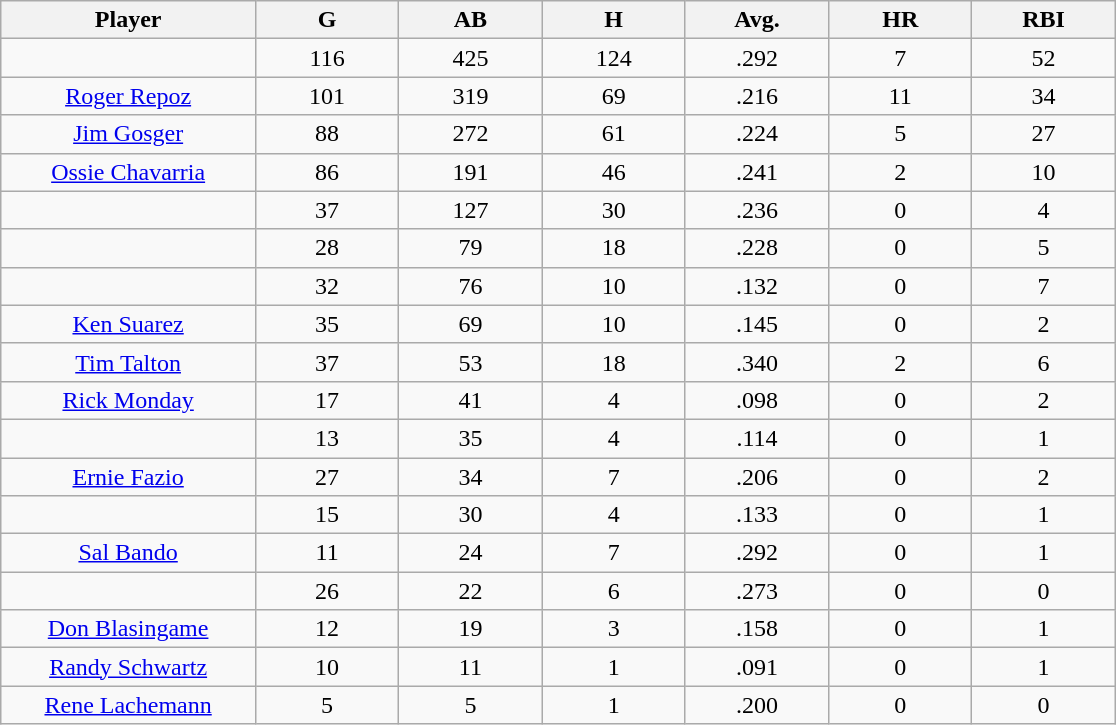<table class="wikitable sortable">
<tr>
<th bgcolor="#DDDDFF" width="16%">Player</th>
<th bgcolor="#DDDDFF" width="9%">G</th>
<th bgcolor="#DDDDFF" width="9%">AB</th>
<th bgcolor="#DDDDFF" width="9%">H</th>
<th bgcolor="#DDDDFF" width="9%">Avg.</th>
<th bgcolor="#DDDDFF" width="9%">HR</th>
<th bgcolor="#DDDDFF" width="9%">RBI</th>
</tr>
<tr align="center">
<td></td>
<td>116</td>
<td>425</td>
<td>124</td>
<td>.292</td>
<td>7</td>
<td>52</td>
</tr>
<tr align="center">
<td><a href='#'>Roger Repoz</a></td>
<td>101</td>
<td>319</td>
<td>69</td>
<td>.216</td>
<td>11</td>
<td>34</td>
</tr>
<tr align="center">
<td><a href='#'>Jim Gosger</a></td>
<td>88</td>
<td>272</td>
<td>61</td>
<td>.224</td>
<td>5</td>
<td>27</td>
</tr>
<tr align="center">
<td><a href='#'>Ossie Chavarria</a></td>
<td>86</td>
<td>191</td>
<td>46</td>
<td>.241</td>
<td>2</td>
<td>10</td>
</tr>
<tr align="center">
<td></td>
<td>37</td>
<td>127</td>
<td>30</td>
<td>.236</td>
<td>0</td>
<td>4</td>
</tr>
<tr align="center">
<td></td>
<td>28</td>
<td>79</td>
<td>18</td>
<td>.228</td>
<td>0</td>
<td>5</td>
</tr>
<tr align="center">
<td></td>
<td>32</td>
<td>76</td>
<td>10</td>
<td>.132</td>
<td>0</td>
<td>7</td>
</tr>
<tr align="center">
<td><a href='#'>Ken Suarez</a></td>
<td>35</td>
<td>69</td>
<td>10</td>
<td>.145</td>
<td>0</td>
<td>2</td>
</tr>
<tr align="center">
<td><a href='#'>Tim Talton</a></td>
<td>37</td>
<td>53</td>
<td>18</td>
<td>.340</td>
<td>2</td>
<td>6</td>
</tr>
<tr align="center">
<td><a href='#'>Rick Monday</a></td>
<td>17</td>
<td>41</td>
<td>4</td>
<td>.098</td>
<td>0</td>
<td>2</td>
</tr>
<tr align="center">
<td></td>
<td>13</td>
<td>35</td>
<td>4</td>
<td>.114</td>
<td>0</td>
<td>1</td>
</tr>
<tr align="center">
<td><a href='#'>Ernie Fazio</a></td>
<td>27</td>
<td>34</td>
<td>7</td>
<td>.206</td>
<td>0</td>
<td>2</td>
</tr>
<tr align="center">
<td></td>
<td>15</td>
<td>30</td>
<td>4</td>
<td>.133</td>
<td>0</td>
<td>1</td>
</tr>
<tr align="center">
<td><a href='#'>Sal Bando</a></td>
<td>11</td>
<td>24</td>
<td>7</td>
<td>.292</td>
<td>0</td>
<td>1</td>
</tr>
<tr align="center">
<td></td>
<td>26</td>
<td>22</td>
<td>6</td>
<td>.273</td>
<td>0</td>
<td>0</td>
</tr>
<tr align="center">
<td><a href='#'>Don Blasingame</a></td>
<td>12</td>
<td>19</td>
<td>3</td>
<td>.158</td>
<td>0</td>
<td>1</td>
</tr>
<tr align="center">
<td><a href='#'>Randy Schwartz</a></td>
<td>10</td>
<td>11</td>
<td>1</td>
<td>.091</td>
<td>0</td>
<td>1</td>
</tr>
<tr align="center">
<td><a href='#'>Rene Lachemann</a></td>
<td>5</td>
<td>5</td>
<td>1</td>
<td>.200</td>
<td>0</td>
<td>0</td>
</tr>
</table>
